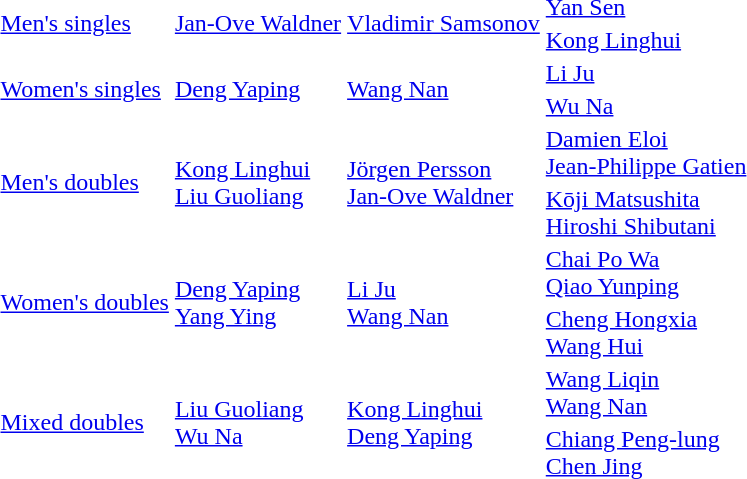<table>
<tr>
<td rowspan=2><a href='#'>Men's singles</a></td>
<td rowspan=2> <a href='#'>Jan-Ove Waldner</a></td>
<td rowspan=2> <a href='#'>Vladimir Samsonov</a></td>
<td> <a href='#'>Yan Sen</a></td>
</tr>
<tr>
<td> <a href='#'>Kong Linghui</a></td>
</tr>
<tr>
<td rowspan=2><a href='#'>Women's singles</a></td>
<td rowspan=2> <a href='#'>Deng Yaping</a></td>
<td rowspan=2> <a href='#'>Wang Nan</a></td>
<td> <a href='#'>Li Ju</a></td>
</tr>
<tr>
<td> <a href='#'>Wu Na</a></td>
</tr>
<tr>
<td rowspan=2><a href='#'>Men's doubles</a></td>
<td rowspan=2> <a href='#'>Kong Linghui</a><br> <a href='#'>Liu Guoliang</a></td>
<td rowspan=2> <a href='#'>Jörgen Persson</a><br> <a href='#'>Jan-Ove Waldner</a></td>
<td> <a href='#'>Damien Eloi</a><br> <a href='#'>Jean-Philippe Gatien</a></td>
</tr>
<tr>
<td> <a href='#'>Kōji Matsushita</a><br> <a href='#'>Hiroshi Shibutani</a></td>
</tr>
<tr>
<td rowspan=2><a href='#'>Women's doubles</a></td>
<td rowspan=2> <a href='#'>Deng Yaping</a><br> <a href='#'>Yang Ying</a></td>
<td rowspan=2> <a href='#'>Li Ju</a><br> <a href='#'>Wang Nan</a></td>
<td> <a href='#'>Chai Po Wa</a><br> <a href='#'>Qiao Yunping</a></td>
</tr>
<tr>
<td> <a href='#'>Cheng Hongxia</a><br> <a href='#'>Wang Hui</a></td>
</tr>
<tr>
<td rowspan=2><a href='#'>Mixed doubles</a></td>
<td rowspan=2> <a href='#'>Liu Guoliang</a><br> <a href='#'>Wu Na</a></td>
<td rowspan=2> <a href='#'>Kong Linghui</a><br> <a href='#'>Deng Yaping</a></td>
<td> <a href='#'>Wang Liqin</a><br> <a href='#'>Wang Nan</a></td>
</tr>
<tr>
<td> <a href='#'>Chiang Peng-lung</a><br> <a href='#'>Chen Jing</a></td>
</tr>
</table>
